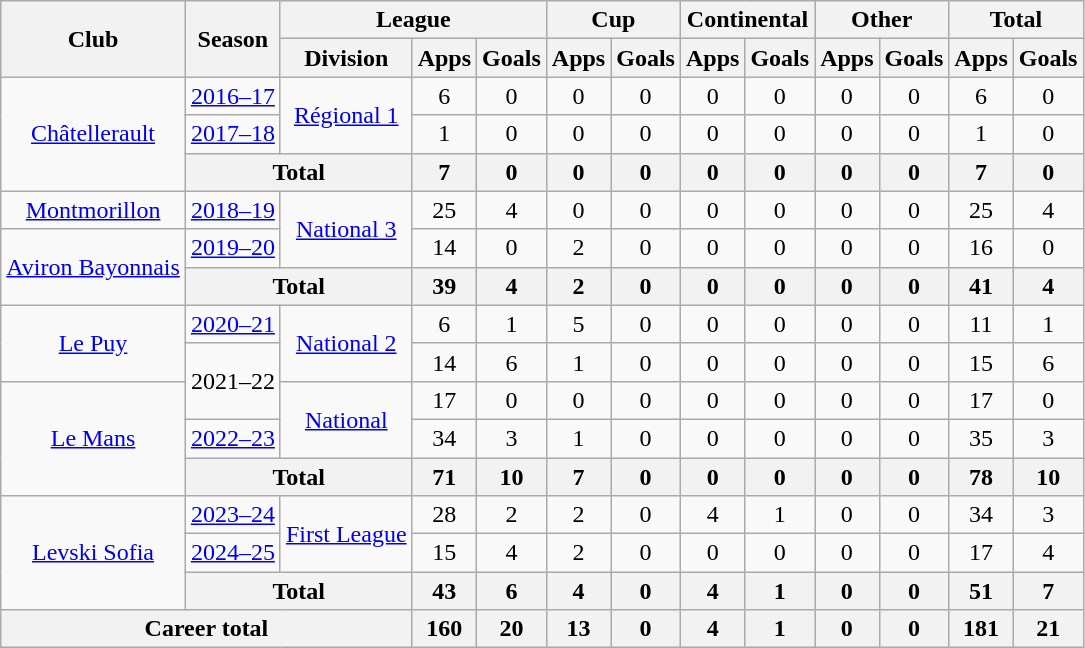<table class="wikitable" style="text-align:center">
<tr>
<th rowspan="2">Club</th>
<th rowspan="2">Season</th>
<th colspan="3">League</th>
<th colspan="2">Cup</th>
<th colspan="2">Continental</th>
<th colspan="2">Other</th>
<th colspan="2">Total</th>
</tr>
<tr>
<th>Division</th>
<th>Apps</th>
<th>Goals</th>
<th>Apps</th>
<th>Goals</th>
<th>Apps</th>
<th>Goals</th>
<th>Apps</th>
<th>Goals</th>
<th>Apps</th>
<th>Goals</th>
</tr>
<tr>
<td rowspan="3"><a href='#'>Châtellerault</a></td>
<td><a href='#'>2016–17</a></td>
<td rowspan="2"><a href='#'>Régional 1</a></td>
<td>6</td>
<td>0</td>
<td>0</td>
<td>0</td>
<td>0</td>
<td>0</td>
<td>0</td>
<td>0</td>
<td>6</td>
<td>0</td>
</tr>
<tr>
<td><a href='#'>2017–18</a></td>
<td>1</td>
<td>0</td>
<td>0</td>
<td>0</td>
<td>0</td>
<td>0</td>
<td>0</td>
<td>0</td>
<td>1</td>
<td>0</td>
</tr>
<tr>
<th colspan="2">Total</th>
<th>7</th>
<th>0</th>
<th>0</th>
<th>0</th>
<th>0</th>
<th>0</th>
<th>0</th>
<th>0</th>
<th>7</th>
<th>0</th>
</tr>
<tr>
<td rowspan="1"><a href='#'>Montmorillon</a></td>
<td><a href='#'>2018–19</a></td>
<td rowspan="2"><a href='#'>National 3</a></td>
<td>25</td>
<td>4</td>
<td>0</td>
<td>0</td>
<td>0</td>
<td>0</td>
<td>0</td>
<td>0</td>
<td>25</td>
<td>4</td>
</tr>
<tr>
<td rowspan="2"><a href='#'>Aviron Bayonnais</a></td>
<td><a href='#'>2019–20</a></td>
<td>14</td>
<td>0</td>
<td>2</td>
<td>0</td>
<td>0</td>
<td>0</td>
<td>0</td>
<td>0</td>
<td>16</td>
<td>0</td>
</tr>
<tr>
<th colspan="2">Total</th>
<th>39</th>
<th>4</th>
<th>2</th>
<th>0</th>
<th>0</th>
<th>0</th>
<th>0</th>
<th>0</th>
<th>41</th>
<th>4</th>
</tr>
<tr>
<td rowspan="2"><a href='#'>Le Puy</a></td>
<td><a href='#'>2020–21</a></td>
<td rowspan="2"><a href='#'>National 2</a></td>
<td>6</td>
<td>1</td>
<td>5</td>
<td>0</td>
<td>0</td>
<td>0</td>
<td>0</td>
<td>0</td>
<td>11</td>
<td>1</td>
</tr>
<tr>
<td rowspan="2">2021–22</td>
<td>14</td>
<td>6</td>
<td>1</td>
<td>0</td>
<td>0</td>
<td>0</td>
<td>0</td>
<td>0</td>
<td>15</td>
<td>6</td>
</tr>
<tr>
<td rowspan="3"><a href='#'>Le Mans</a></td>
<td rowspan="2"><a href='#'>National</a></td>
<td>17</td>
<td>0</td>
<td>0</td>
<td>0</td>
<td>0</td>
<td>0</td>
<td>0</td>
<td>0</td>
<td>17</td>
<td>0</td>
</tr>
<tr>
<td><a href='#'>2022–23</a></td>
<td>34</td>
<td>3</td>
<td>1</td>
<td>0</td>
<td>0</td>
<td>0</td>
<td>0</td>
<td>0</td>
<td>35</td>
<td>3</td>
</tr>
<tr>
<th colspan="2">Total</th>
<th>71</th>
<th>10</th>
<th>7</th>
<th>0</th>
<th>0</th>
<th>0</th>
<th>0</th>
<th>0</th>
<th>78</th>
<th>10</th>
</tr>
<tr>
<td rowspan=3><a href='#'>Levski Sofia</a></td>
<td><a href='#'>2023–24</a></td>
<td rowspan=2><a href='#'>First League</a></td>
<td>28</td>
<td>2</td>
<td>2</td>
<td>0</td>
<td>4</td>
<td>1</td>
<td>0</td>
<td>0</td>
<td>34</td>
<td>3</td>
</tr>
<tr>
<td><a href='#'>2024–25</a></td>
<td>15</td>
<td>4</td>
<td>2</td>
<td>0</td>
<td>0</td>
<td>0</td>
<td>0</td>
<td>0</td>
<td>17</td>
<td>4</td>
</tr>
<tr>
<th colspan="2">Total</th>
<th>43</th>
<th>6</th>
<th>4</th>
<th>0</th>
<th>4</th>
<th>1</th>
<th>0</th>
<th>0</th>
<th>51</th>
<th>7</th>
</tr>
<tr>
<th colspan="3">Career total</th>
<th>160</th>
<th>20</th>
<th>13</th>
<th>0</th>
<th>4</th>
<th>1</th>
<th>0</th>
<th>0</th>
<th>181</th>
<th>21</th>
</tr>
</table>
